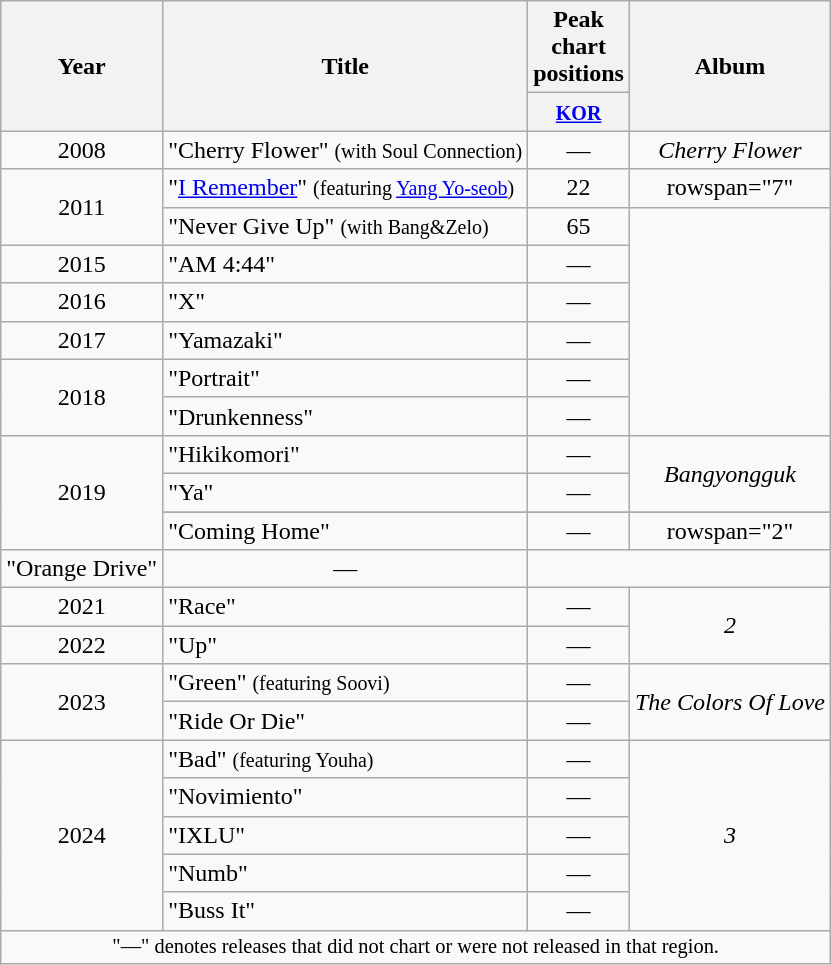<table class="wikitable" style="text-align:center;">
<tr>
<th rowspan="2" align="center">Year</th>
<th rowspan="2" align="center">Title</th>
<th colspan="1" align="center">Peak chart positions</th>
<th rowspan="2" align="center">Album</th>
</tr>
<tr>
<th width="30"><small><a href='#'>KOR</a></small><br></th>
</tr>
<tr>
<td>2008</td>
<td align="left">"Cherry Flower" <small>(with Soul Connection)</small></td>
<td align="center">—</td>
<td><em>Cherry Flower</em></td>
</tr>
<tr>
<td rowspan="2">2011</td>
<td align="left">"<a href='#'>I Remember</a>" <small>(featuring <a href='#'>Yang Yo-seob</a>)</small></td>
<td align="center">22</td>
<td>rowspan="7" </td>
</tr>
<tr>
<td align="left">"Never Give Up" <small>(with Bang&Zelo)</small></td>
<td align="center">65</td>
</tr>
<tr>
<td>2015</td>
<td align="left">"AM 4:44"</td>
<td align="center">—</td>
</tr>
<tr>
<td>2016</td>
<td align="left">"X"</td>
<td align="center">—</td>
</tr>
<tr>
<td>2017</td>
<td align="left">"Yamazaki"</td>
<td align="center">—</td>
</tr>
<tr>
<td rowspan="2">2018</td>
<td align="left">"Portrait"</td>
<td align="center">—</td>
</tr>
<tr>
<td align="left">"Drunkenness"</td>
<td align="center">—</td>
</tr>
<tr>
<td rowspan="4">2019</td>
<td align="left">"Hikikomori"</td>
<td align="center">—</td>
<td rowspan="2"><em>Bangyongguk</em></td>
</tr>
<tr>
<td align="left">"Ya"</td>
<td align="center">—</td>
</tr>
<tr>
</tr>
<tr>
<td align="left">"Coming Home"</td>
<td align="center">—</td>
<td>rowspan="2" </td>
</tr>
<tr>
<td align="left">"Orange Drive"</td>
<td align="center">—</td>
</tr>
<tr>
<td>2021</td>
<td align="left">"Race"</td>
<td align="center">—</td>
<td rowspan="2"><em>2</em></td>
</tr>
<tr>
<td>2022</td>
<td align="left">"Up"</td>
<td align="center">—</td>
</tr>
<tr>
<td rowspan="2">2023</td>
<td align="left">"Green" <small>(featuring Soovi)</small></td>
<td align="center">—</td>
<td rowspan="2"><em>The Colors Of Love</em></td>
</tr>
<tr>
<td align="left">"Ride Or Die"</td>
<td align="center">—</td>
</tr>
<tr>
<td rowspan="5">2024</td>
<td align="left">"Bad" <small>(featuring Youha)</small></td>
<td align="center">—</td>
<td rowspan="5"><em>3</em></td>
</tr>
<tr>
<td align="left">"Novimiento"</td>
<td align="center">—</td>
</tr>
<tr>
<td align="left">"IXLU"</td>
<td align="center">—</td>
</tr>
<tr>
<td align="left">"Numb"</td>
<td align="center">—</td>
</tr>
<tr>
<td align="left">"Buss It"</td>
<td align="center">—</td>
</tr>
<tr>
<td colspan="13" align="center" style="font-size:85%">"—" denotes releases that did not chart or were not released in that region.</td>
</tr>
</table>
